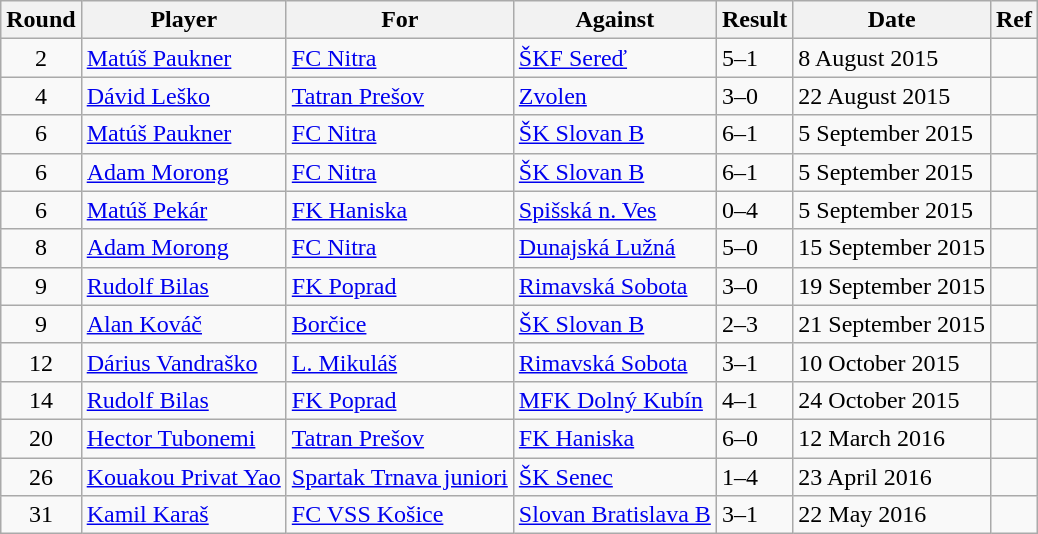<table class="wikitable sortable">
<tr>
<th>Round</th>
<th>Player</th>
<th>For</th>
<th>Against</th>
<th style="text-align:center">Result</th>
<th>Date</th>
<th>Ref</th>
</tr>
<tr>
<td align="center">2</td>
<td> <a href='#'>Matúš Paukner</a></td>
<td><a href='#'>FC Nitra</a></td>
<td><a href='#'>ŠKF Sereď</a></td>
<td>5–1</td>
<td>8 August 2015</td>
<td></td>
</tr>
<tr>
<td align="center">4</td>
<td> <a href='#'>Dávid Leško</a></td>
<td><a href='#'>Tatran Prešov</a></td>
<td><a href='#'>Zvolen</a></td>
<td>3–0</td>
<td>22 August 2015</td>
<td></td>
</tr>
<tr>
<td align="center">6</td>
<td> <a href='#'>Matúš Paukner</a></td>
<td><a href='#'>FC Nitra</a></td>
<td><a href='#'>ŠK Slovan B</a></td>
<td>6–1</td>
<td>5 September 2015</td>
<td></td>
</tr>
<tr>
<td align="center">6</td>
<td> <a href='#'>Adam Morong</a></td>
<td><a href='#'>FC Nitra</a></td>
<td><a href='#'>ŠK Slovan B</a></td>
<td>6–1</td>
<td>5 September 2015</td>
<td></td>
</tr>
<tr>
<td align="center">6</td>
<td> <a href='#'>Matúš Pekár</a></td>
<td><a href='#'>FK Haniska</a></td>
<td><a href='#'>Spišská n. Ves</a></td>
<td>0–4</td>
<td>5 September 2015</td>
<td></td>
</tr>
<tr>
<td align="center">8</td>
<td> <a href='#'>Adam Morong</a></td>
<td><a href='#'>FC Nitra</a></td>
<td><a href='#'>Dunajská Lužná</a></td>
<td>5–0</td>
<td>15 September 2015</td>
<td></td>
</tr>
<tr>
<td align="center">9</td>
<td> <a href='#'>Rudolf Bilas</a></td>
<td><a href='#'>FK Poprad</a></td>
<td><a href='#'>Rimavská Sobota</a></td>
<td>3–0</td>
<td>19 September 2015</td>
<td></td>
</tr>
<tr>
<td align="center">9</td>
<td> <a href='#'>Alan Kováč</a></td>
<td><a href='#'>Borčice</a></td>
<td><a href='#'>ŠK Slovan B</a></td>
<td>2–3</td>
<td>21 September 2015</td>
<td></td>
</tr>
<tr>
<td align="center">12</td>
<td> <a href='#'>Dárius Vandraško</a></td>
<td><a href='#'>L. Mikuláš</a></td>
<td><a href='#'>Rimavská Sobota</a></td>
<td>3–1</td>
<td>10 October 2015</td>
<td></td>
</tr>
<tr>
<td align="center">14</td>
<td> <a href='#'>Rudolf Bilas</a></td>
<td><a href='#'>FK Poprad</a></td>
<td><a href='#'>MFK Dolný Kubín</a></td>
<td>4–1</td>
<td>24 October 2015</td>
<td></td>
</tr>
<tr>
<td align="center">20</td>
<td> <a href='#'>Hector Tubonemi</a></td>
<td><a href='#'>Tatran Prešov</a></td>
<td><a href='#'>FK Haniska</a></td>
<td>6–0</td>
<td>12 March 2016</td>
<td></td>
</tr>
<tr>
<td align="center">26</td>
<td> <a href='#'>Kouakou Privat Yao</a></td>
<td><a href='#'>Spartak Trnava juniori</a></td>
<td><a href='#'>ŠK Senec</a></td>
<td>1–4</td>
<td>23 April 2016</td>
<td></td>
</tr>
<tr>
<td align="center">31</td>
<td> <a href='#'>Kamil Karaš</a></td>
<td><a href='#'>FC VSS Košice</a></td>
<td><a href='#'>Slovan Bratislava B</a></td>
<td>3–1</td>
<td>22 May 2016</td>
<td></td>
</tr>
</table>
